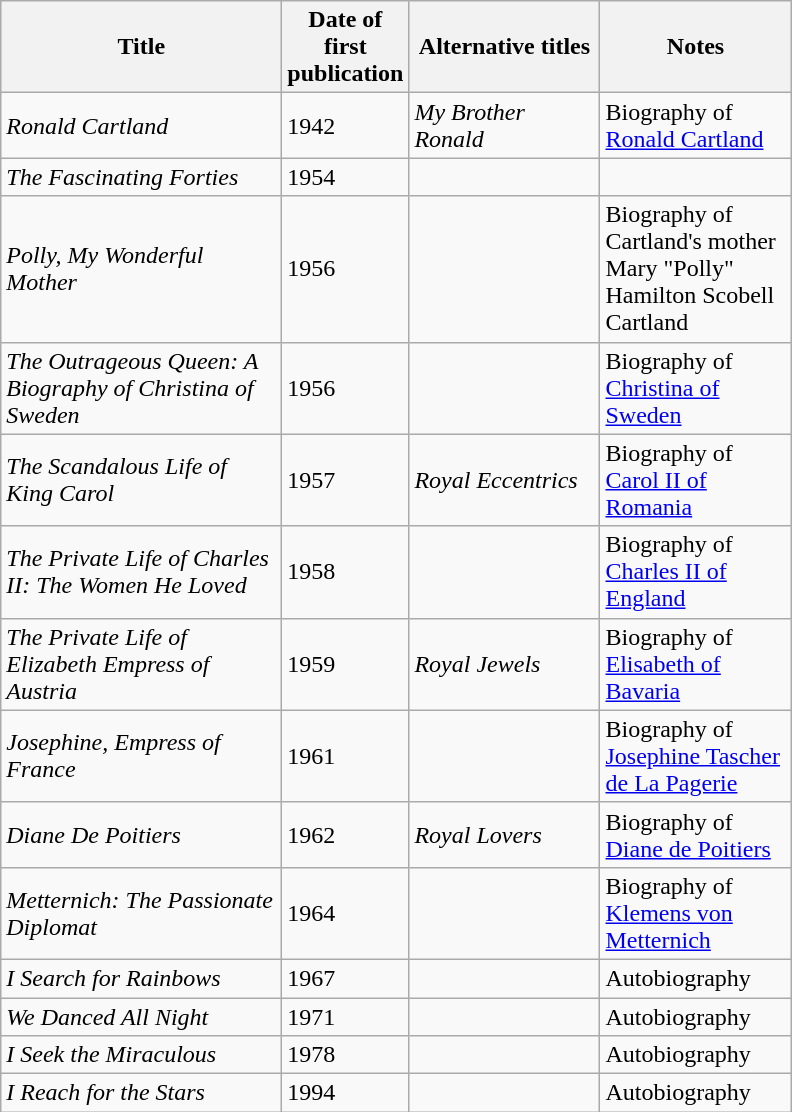<table class="wikitable plainrowheaders sortable" style="margin-right: 0;">
<tr>
<th width="180">Title</th>
<th width="60">Date of first<br>publication</th>
<th width="120">Alternative titles</th>
<th width="120">Notes</th>
</tr>
<tr>
<td><em>Ronald Cartland</em></td>
<td>1942</td>
<td><em>My Brother Ronald</em></td>
<td>Biography of <a href='#'>Ronald Cartland</a></td>
</tr>
<tr>
<td><em>The Fascinating Forties</em></td>
<td>1954</td>
<td></td>
<td></td>
</tr>
<tr>
<td><em>Polly, My Wonderful Mother</em></td>
<td>1956</td>
<td></td>
<td>Biography of Cartland's mother Mary "Polly" Hamilton Scobell Cartland</td>
</tr>
<tr>
<td><em>The Outrageous Queen: A Biography of Christina of Sweden</em></td>
<td>1956</td>
<td></td>
<td>Biography of <a href='#'>Christina of Sweden</a></td>
</tr>
<tr>
<td><em>The Scandalous Life of King Carol</em></td>
<td>1957</td>
<td><em>Royal Eccentrics</em></td>
<td>Biography of <a href='#'>Carol II of Romania</a></td>
</tr>
<tr>
<td><em>The Private Life of Charles II: The Women He Loved</em></td>
<td>1958</td>
<td></td>
<td>Biography of <a href='#'>Charles II of England</a></td>
</tr>
<tr>
<td><em>The Private Life of Elizabeth Empress of Austria</em></td>
<td>1959</td>
<td><em>Royal Jewels</em></td>
<td>Biography of <a href='#'>Elisabeth of Bavaria</a></td>
</tr>
<tr>
<td><em>Josephine, Empress of France</em></td>
<td>1961</td>
<td></td>
<td>Biography of <a href='#'>Josephine Tascher de La Pagerie</a></td>
</tr>
<tr>
<td><em>Diane De Poitiers</em></td>
<td>1962</td>
<td><em>Royal Lovers</em></td>
<td>Biography of <a href='#'>Diane de Poitiers</a></td>
</tr>
<tr>
<td><em>Metternich: The Passionate Diplomat</em></td>
<td>1964</td>
<td></td>
<td>Biography of <a href='#'>Klemens von Metternich</a></td>
</tr>
<tr>
<td><em>I Search for Rainbows</em></td>
<td>1967</td>
<td></td>
<td>Autobiography</td>
</tr>
<tr>
<td><em>We Danced All Night</em></td>
<td>1971</td>
<td></td>
<td>Autobiography</td>
</tr>
<tr>
<td><em>I Seek the Miraculous</em></td>
<td>1978</td>
<td></td>
<td>Autobiography</td>
</tr>
<tr>
<td><em>I Reach for the Stars</em></td>
<td>1994</td>
<td></td>
<td>Autobiography</td>
</tr>
</table>
